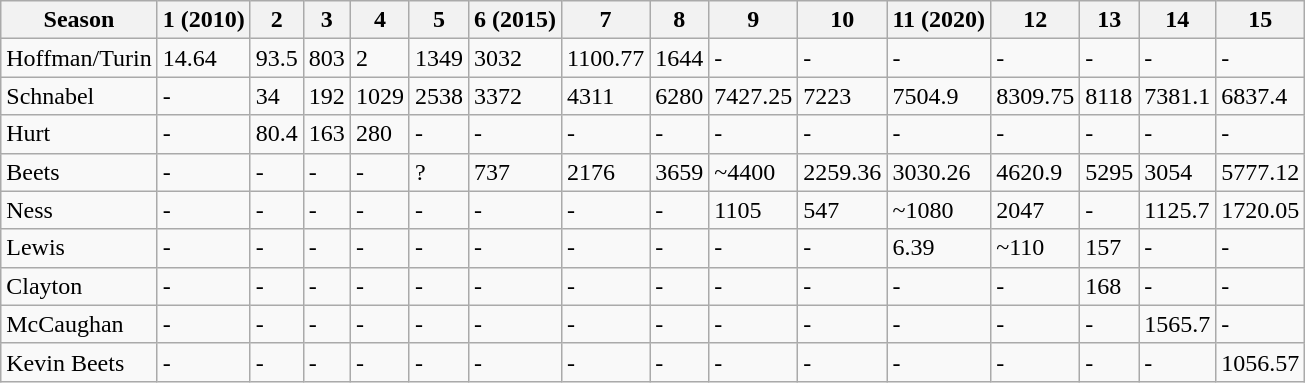<table class="wikitable">
<tr>
<th>Season</th>
<th>1 (2010)</th>
<th>2</th>
<th>3</th>
<th>4</th>
<th>5</th>
<th>6 (2015)</th>
<th>7</th>
<th>8</th>
<th>9</th>
<th>10</th>
<th>11 (2020)</th>
<th>12</th>
<th>13</th>
<th>14</th>
<th>15</th>
</tr>
<tr>
<td>Hoffman/Turin</td>
<td>14.64</td>
<td>93.5</td>
<td>803</td>
<td>2</td>
<td>1349</td>
<td>3032</td>
<td>1100.77</td>
<td>1644</td>
<td>-</td>
<td>-</td>
<td>-</td>
<td>-</td>
<td>-</td>
<td>-</td>
<td>-</td>
</tr>
<tr>
<td>Schnabel</td>
<td>-</td>
<td>34</td>
<td>192</td>
<td>1029</td>
<td>2538</td>
<td>3372</td>
<td>4311</td>
<td>6280</td>
<td>7427.25</td>
<td>7223</td>
<td>7504.9</td>
<td>8309.75</td>
<td>8118</td>
<td>7381.1</td>
<td>6837.4</td>
</tr>
<tr>
<td>Hurt</td>
<td>-</td>
<td>80.4</td>
<td>163</td>
<td>280</td>
<td>-</td>
<td>-</td>
<td>-</td>
<td>-</td>
<td>-</td>
<td>-</td>
<td>-</td>
<td>-</td>
<td>-</td>
<td>-</td>
<td>-</td>
</tr>
<tr>
<td>Beets</td>
<td>-</td>
<td>-</td>
<td>-</td>
<td>-</td>
<td>?</td>
<td>737</td>
<td>2176</td>
<td>3659</td>
<td>~4400</td>
<td>2259.36</td>
<td>3030.26</td>
<td>4620.9</td>
<td>5295</td>
<td>3054</td>
<td>5777.12</td>
</tr>
<tr>
<td>Ness</td>
<td>-</td>
<td>-</td>
<td>-</td>
<td>-</td>
<td>-</td>
<td>-</td>
<td>-</td>
<td>-</td>
<td>1105</td>
<td>547</td>
<td>~1080</td>
<td>2047</td>
<td>-</td>
<td>1125.7</td>
<td>1720.05</td>
</tr>
<tr>
<td>Lewis</td>
<td>-</td>
<td>-</td>
<td>-</td>
<td>-</td>
<td>-</td>
<td>-</td>
<td>-</td>
<td>-</td>
<td>-</td>
<td>-</td>
<td>6.39</td>
<td>~110</td>
<td>157</td>
<td>-</td>
<td>-</td>
</tr>
<tr>
<td>Clayton</td>
<td>-</td>
<td>-</td>
<td>-</td>
<td>-</td>
<td>-</td>
<td>-</td>
<td>-</td>
<td>-</td>
<td>-</td>
<td>-</td>
<td>-</td>
<td>-</td>
<td>168</td>
<td>-</td>
<td>-</td>
</tr>
<tr>
<td>McCaughan</td>
<td>-</td>
<td>-</td>
<td>-</td>
<td>-</td>
<td>-</td>
<td>-</td>
<td>-</td>
<td>-</td>
<td>-</td>
<td>-</td>
<td>-</td>
<td>-</td>
<td>-</td>
<td>1565.7</td>
<td>-</td>
</tr>
<tr>
<td>Kevin Beets</td>
<td>-</td>
<td>-</td>
<td>-</td>
<td>-</td>
<td>-</td>
<td>-</td>
<td>-</td>
<td>-</td>
<td>-</td>
<td>-</td>
<td>-</td>
<td>-</td>
<td>-</td>
<td>-</td>
<td>1056.57</td>
</tr>
</table>
